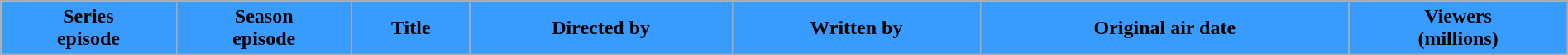<table class="wikitable plainrowheaders" width="100%" style="margin-right: 0;">
<tr>
<th style="background-color: #389CFF; color:black;">Series<br>episode </th>
<th style="background-color: #389CFF; color:black;">Season<br>episode </th>
<th style="background-color: #389CFF; color:black;">Title</th>
<th style="background-color: #389CFF; color:black;">Directed by</th>
<th style="background-color: #389CFF; color:black;">Written by</th>
<th style="background-color: #389CFF; color:black;">Original air date</th>
<th style="background-color: #389CFF; color:black;">Viewers<br>(millions)<br>











</th>
</tr>
</table>
